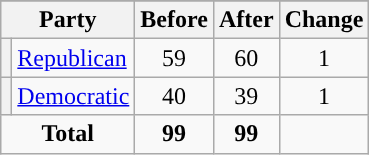<table class="wikitable" style="text-align:center;">
<tr>
</tr>
<tr>
<th colspan=2>Party</th>
<th>Before</th>
<th>After</th>
<th>Change</th>
</tr>
<tr>
<th style="background-color:"></th>
<td style="text-align:left;"><a href='#'>Republican</a></td>
<td>59</td>
<td>60</td>
<td> 1</td>
</tr>
<tr>
<th style="background-color:"></th>
<td style="text-align:left;"><a href='#'>Democratic</a></td>
<td>40</td>
<td>39</td>
<td> 1</td>
</tr>
<tr>
<td colspan=2><strong>Total</strong></td>
<td><strong>99</strong></td>
<td><strong>99</strong></td>
<td></td>
</tr>
</table>
